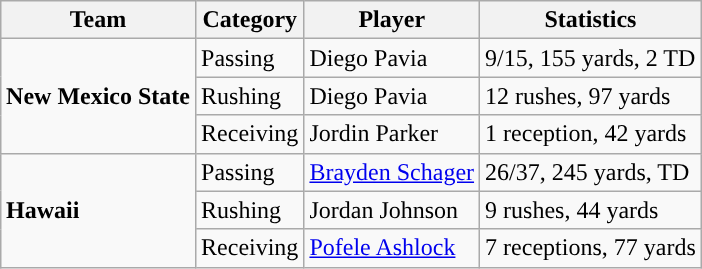<table class="wikitable" style="float: right;">
<tr>
<th>Team</th>
<th>Category</th>
<th>Player</th>
<th>Statistics</th>
</tr>
<tr>
<td rowspan=3><strong>New Mexico State</strong></td>
<td>Passing</td>
<td>Diego Pavia</td>
<td>9/15, 155 yards, 2 TD</td>
</tr>
<tr>
<td>Rushing</td>
<td>Diego Pavia</td>
<td>12 rushes, 97 yards</td>
</tr>
<tr>
<td>Receiving</td>
<td>Jordin Parker</td>
<td>1 reception, 42 yards</td>
</tr>
<tr>
<td rowspan=3><strong>Hawaii</strong></td>
<td>Passing</td>
<td><a href='#'>Brayden Schager</a></td>
<td>26/37, 245 yards, TD</td>
</tr>
<tr>
<td>Rushing</td>
<td>Jordan Johnson</td>
<td>9 rushes, 44 yards</td>
</tr>
<tr>
<td>Receiving</td>
<td><a href='#'>Pofele Ashlock</a></td>
<td>7 receptions, 77 yards</td>
</tr>
</table>
